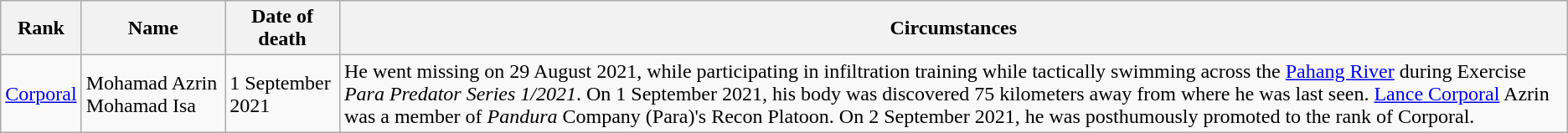<table class="wikitable">
<tr>
<th>Rank</th>
<th>Name</th>
<th>Date of death</th>
<th>Circumstances</th>
</tr>
<tr>
<td><a href='#'>Corporal</a></td>
<td>Mohamad Azrin Mohamad Isa</td>
<td>1 September 2021</td>
<td>He went missing on 29 August 2021, while participating in infiltration training while tactically swimming across the <a href='#'>Pahang River</a> during Exercise <em>Para Predator Series 1/2021</em>. On 1 September 2021, his body was discovered 75 kilometers away from where he was last seen. <a href='#'>Lance Corporal</a> Azrin was a member of <em>Pandura</em> Company (Para)'s Recon Platoon. On 2 September 2021, he was posthumously promoted to the rank of Corporal.</td>
</tr>
</table>
